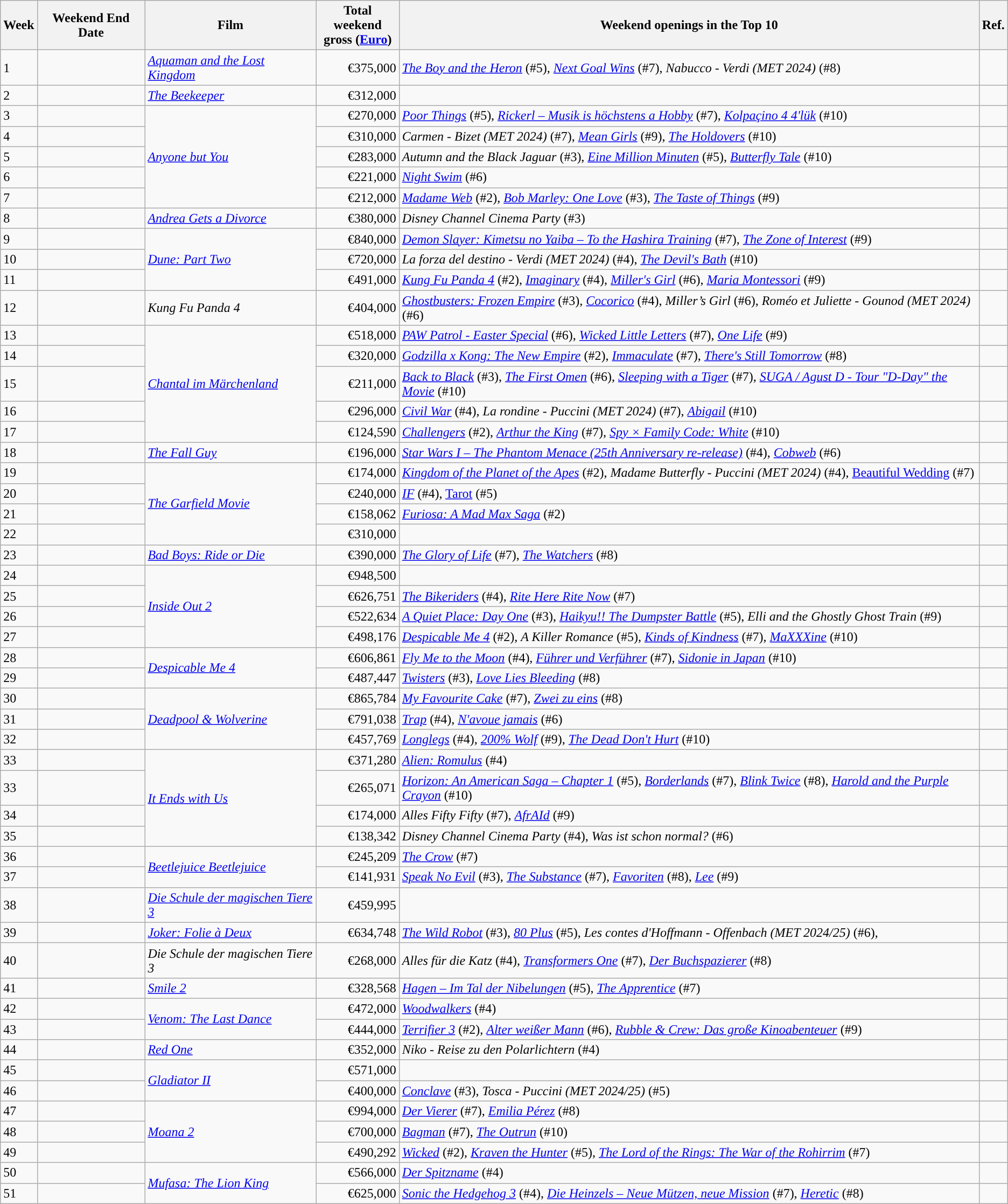<table class="wikitable sortable">
<tr>
<th>Week</th>
<th>Weekend End Date</th>
<th>Film</th>
<th>Total weekend<br>gross (<a href='#'>Euro</a>)</th>
<th>Weekend openings in the Top 10</th>
<th>Ref.</th>
</tr>
<tr>
<td>1</td>
<td></td>
<td rowspan="1"><em><a href='#'>Aquaman and the Lost Kingdom</a></em></td>
<td style="text-align:right">€375,000</td>
<td><em><a href='#'>The Boy and the Heron</a></em> (#5), <em><a href='#'>Next Goal Wins</a></em> (#7), <em>Nabucco - Verdi (MET 2024)</em> (#8)</td>
<td></td>
</tr>
<tr>
<td>2</td>
<td></td>
<td rowspan="1"><em><a href='#'>The Beekeeper</a></em></td>
<td style="text-align:right">€312,000</td>
<td></td>
<td></td>
</tr>
<tr>
<td>3</td>
<td></td>
<td rowspan="5"><em><a href='#'>Anyone but You</a></em></td>
<td style="text-align:right">€270,000</td>
<td><em><a href='#'>Poor Things</a></em> (#5), <em><a href='#'>Rickerl – Musik is höchstens a Hobby</a></em> (#7), <em><a href='#'>Kolpaçino 4 4'lük</a></em> (#10)</td>
<td></td>
</tr>
<tr>
<td>4</td>
<td></td>
<td style="text-align:right">€310,000</td>
<td><em>Carmen - Bizet (MET 2024)</em> (#7), <em><a href='#'>Mean Girls</a></em> (#9), <em><a href='#'>The Holdovers</a></em> (#10)</td>
<td></td>
</tr>
<tr>
<td>5</td>
<td></td>
<td style="text-align:right">€283,000</td>
<td><em>Autumn and the Black Jaguar</em> (#3), <em><a href='#'>Eine Million Minuten</a></em> (#5), <em><a href='#'>Butterfly Tale</a></em> (#10)</td>
<td></td>
</tr>
<tr>
<td>6</td>
<td></td>
<td style="text-align:right">€221,000</td>
<td><em><a href='#'>Night Swim</a></em> (#6)</td>
<td></td>
</tr>
<tr>
<td>7</td>
<td></td>
<td style="text-align:right">€212,000</td>
<td><em><a href='#'>Madame Web</a></em> (#2), <em><a href='#'>Bob Marley: One Love</a></em> (#3), <em><a href='#'>The Taste of Things</a></em> (#9)</td>
<td></td>
</tr>
<tr>
<td>8</td>
<td></td>
<td rowspan="1"><em><a href='#'>Andrea Gets a Divorce</a></em></td>
<td style="text-align:right">€380,000</td>
<td><em>Disney Channel Cinema Party</em> (#3)</td>
<td></td>
</tr>
<tr>
<td>9</td>
<td></td>
<td rowspan="3"><em><a href='#'>Dune: Part Two</a></em></td>
<td style="text-align:right">€840,000</td>
<td><em><a href='#'>Demon Slayer: Kimetsu no Yaiba – To the Hashira Training</a></em> (#7), <em><a href='#'>The Zone of Interest</a></em> (#9)</td>
<td></td>
</tr>
<tr>
<td>10</td>
<td></td>
<td style="text-align:right">€720,000</td>
<td><em>La forza del destino - Verdi (MET 2024)</em> (#4), <em><a href='#'>The Devil's Bath</a></em> (#10)</td>
<td></td>
</tr>
<tr>
<td>11</td>
<td></td>
<td style="text-align:right">€491,000</td>
<td><em><a href='#'>Kung Fu Panda 4</a></em> (#2), <em><a href='#'>Imaginary</a></em> (#4), <em><a href='#'>Miller's Girl</a></em> (#6), <em><a href='#'>Maria Montessori</a></em> (#9)</td>
<td></td>
</tr>
<tr>
<td>12</td>
<td></td>
<td rowspan="1"><em>Kung Fu Panda 4</em></td>
<td style="text-align:right">€404,000</td>
<td><em><a href='#'>Ghostbusters: Frozen Empire</a></em> (#3), <em><a href='#'>Cocorico</a></em> (#4), <em>Miller’s Girl</em> (#6), <em>Roméo et Juliette - Gounod (MET 2024)</em> (#6)</td>
<td></td>
</tr>
<tr>
<td>13</td>
<td></td>
<td rowspan="5"><em><a href='#'>Chantal im Märchenland</a></em></td>
<td style="text-align:right">€518,000</td>
<td><em><a href='#'>PAW Patrol - Easter Special</a></em> (#6), <em><a href='#'>Wicked Little Letters</a></em> (#7),  <em><a href='#'>One Life</a></em> (#9)</td>
<td></td>
</tr>
<tr>
<td>14</td>
<td></td>
<td style="text-align:right">€320,000</td>
<td><em><a href='#'>Godzilla x Kong: The New Empire</a></em> (#2),  <em><a href='#'>Immaculate</a></em> (#7), <em><a href='#'>There's Still Tomorrow</a></em> (#8)</td>
<td></td>
</tr>
<tr>
<td>15</td>
<td></td>
<td style="text-align:right">€211,000</td>
<td><em><a href='#'>Back to Black</a></em> (#3),  <em><a href='#'>The First Omen</a></em> (#6), <em><a href='#'>Sleeping with a Tiger</a></em> (#7), <em><a href='#'>SUGA / Agust D - Tour "D-Day" the Movie</a></em> (#10)</td>
<td></td>
</tr>
<tr>
<td>16</td>
<td></td>
<td style="text-align:right">€296,000</td>
<td><em><a href='#'>Civil War</a></em> (#4),  <em>La rondine - Puccini (MET 2024)</em> (#7), <em><a href='#'>Abigail</a></em> (#10)</td>
<td></td>
</tr>
<tr>
<td>17</td>
<td></td>
<td style="text-align:right">€124,590</td>
<td><em><a href='#'>Challengers</a></em> (#2),  <em><a href='#'>Arthur the King</a></em> (#7), <em><a href='#'>Spy × Family Code: White</a></em> (#10)</td>
<td></td>
</tr>
<tr>
<td>18</td>
<td></td>
<td rowspan="1"><em><a href='#'>The Fall Guy</a></em></td>
<td style="text-align:right">€196,000</td>
<td><em><a href='#'>Star Wars I – The Phantom Menace (25th Anniversary re-release)</a></em> (#4),  <em><a href='#'>Cobweb</a></em> (#6)</td>
<td></td>
</tr>
<tr>
<td>19</td>
<td></td>
<td rowspan="4"><em><a href='#'>The Garfield Movie</a></em></td>
<td style="text-align:right">€174,000</td>
<td><em><a href='#'>Kingdom of the Planet of the Apes</a></em> (#2),  <em>Madame Butterfly - Puccini (MET 2024)</em> (#4), <a href='#'>Beautiful Wedding</a> (#7)</td>
<td></td>
</tr>
<tr>
<td>20</td>
<td></td>
<td style="text-align:right">€240,000</td>
<td><em><a href='#'>IF</a></em> (#4), <a href='#'>Tarot</a> (#5)</td>
<td></td>
</tr>
<tr>
<td>21</td>
<td></td>
<td style="text-align:right">€158,062</td>
<td><em><a href='#'>Furiosa: A Mad Max Saga</a></em> (#2)</td>
<td></td>
</tr>
<tr>
<td>22</td>
<td></td>
<td style="text-align:right">€310,000</td>
<td></td>
<td></td>
</tr>
<tr>
<td>23</td>
<td></td>
<td><em><a href='#'>Bad Boys: Ride or Die</a></em></td>
<td style="text-align:right">€390,000</td>
<td><em><a href='#'>The Glory of Life</a></em> (#7), <em><a href='#'>The Watchers</a></em> (#8)</td>
<td></td>
</tr>
<tr>
<td>24</td>
<td></td>
<td rowspan="4"><em><a href='#'>Inside Out 2</a></em></td>
<td style="text-align:right">€948,500</td>
<td></td>
<td></td>
</tr>
<tr>
<td>25</td>
<td></td>
<td style="text-align:right">€626,751</td>
<td><em><a href='#'>The Bikeriders</a></em> (#4), <em><a href='#'>Rite Here Rite Now</a></em> (#7)</td>
<td></td>
</tr>
<tr>
<td>26</td>
<td></td>
<td style="text-align:right">€522,634</td>
<td><em><a href='#'>A Quiet Place: Day One</a></em> (#3), <em><a href='#'>Haikyu!! The Dumpster Battle</a></em> (#5), <em>Elli and the Ghostly Ghost Train</em> (#9)</td>
<td></td>
</tr>
<tr>
<td>27</td>
<td></td>
<td style="text-align:right">€498,176</td>
<td><em><a href='#'>Despicable Me 4</a></em> (#2), <em>A Killer Romance</em> (#5), <em><a href='#'>Kinds of Kindness</a></em> (#7), <em><a href='#'>MaXXXine</a></em> (#10)</td>
<td></td>
</tr>
<tr>
<td>28</td>
<td></td>
<td rowspan="2"><em><a href='#'>Despicable Me 4</a></em></td>
<td style="text-align:right">€606,861</td>
<td><em><a href='#'>Fly Me to the Moon</a></em> (#4), <em><a href='#'>Führer und Verführer</a></em> (#7), <em><a href='#'>Sidonie in Japan</a></em> (#10)</td>
<td></td>
</tr>
<tr>
<td>29</td>
<td></td>
<td style="text-align:right">€487,447</td>
<td><em><a href='#'>Twisters</a></em> (#3), <em><a href='#'>Love Lies Bleeding</a></em> (#8)</td>
<td></td>
</tr>
<tr>
<td>30</td>
<td></td>
<td rowspan="3"><em><a href='#'>Deadpool & Wolverine</a></em></td>
<td style="text-align:right">€865,784</td>
<td><em><a href='#'>My Favourite Cake</a></em> (#7), <em><a href='#'>Zwei zu eins</a></em> (#8)</td>
<td></td>
</tr>
<tr>
<td>31</td>
<td></td>
<td style="text-align:right">€791,038</td>
<td><em><a href='#'>Trap</a></em> (#4), <em><a href='#'>N'avoue jamais</a></em> (#6)</td>
<td></td>
</tr>
<tr>
<td>32</td>
<td></td>
<td style="text-align:right">€457,769</td>
<td><em><a href='#'>Longlegs</a></em> (#4), <em><a href='#'>200% Wolf</a></em> (#9), <em><a href='#'>The Dead Don't Hurt</a></em> (#10)</td>
<td></td>
</tr>
<tr>
<td>33</td>
<td></td>
<td rowspan="4"><em><a href='#'>It Ends with Us</a></em></td>
<td style="text-align:right">€371,280</td>
<td><em><a href='#'>Alien: Romulus</a></em> (#4)</td>
<td></td>
</tr>
<tr>
<td>33</td>
<td></td>
<td style="text-align:right">€265,071</td>
<td><em><a href='#'>Horizon: An American Saga – Chapter 1</a></em> (#5), <em><a href='#'>Borderlands</a></em> (#7), <em><a href='#'>Blink Twice</a></em> (#8), <em><a href='#'>Harold and the Purple Crayon</a></em> (#10)</td>
<td></td>
</tr>
<tr>
<td>34</td>
<td></td>
<td style="text-align:right">€174,000</td>
<td><em>Alles Fifty Fifty</em> (#7), <em><a href='#'>AfrAId</a></em> (#9)</td>
<td></td>
</tr>
<tr>
<td>35</td>
<td></td>
<td style="text-align:right">€138,342</td>
<td><em>Disney Channel Cinema Party</em> (#4), <em>Was ist schon normal?</em> (#6)</td>
<td></td>
</tr>
<tr>
<td>36</td>
<td></td>
<td rowspan="2"><em><a href='#'>Beetlejuice Beetlejuice</a></em></td>
<td style="text-align:right">€245,209</td>
<td><em><a href='#'>The Crow</a></em> (#7)</td>
<td></td>
</tr>
<tr>
<td>37</td>
<td></td>
<td style="text-align:right">€141,931</td>
<td><em><a href='#'>Speak No Evil</a></em> (#3), <em><a href='#'>The Substance</a></em> (#7), <em><a href='#'>Favoriten</a></em> (#8), <em><a href='#'>Lee</a></em> (#9)</td>
<td></td>
</tr>
<tr>
<td>38</td>
<td></td>
<td rowspan="1"><em><a href='#'>Die Schule der magischen Tiere 3</a></em></td>
<td style="text-align:right">€459,995</td>
<td></td>
<td></td>
</tr>
<tr>
<td>39</td>
<td></td>
<td rowspan="1"><em><a href='#'>Joker: Folie à Deux</a></em></td>
<td style="text-align:right">€634,748</td>
<td><em><a href='#'>The Wild Robot</a></em> (#3), <em><a href='#'>80 Plus</a></em> (#5), <em>Les contes d'Hoffmann - Offenbach (MET 2024/25)</em> (#6),</td>
<td></td>
</tr>
<tr>
<td>40</td>
<td></td>
<td rowspan="1"><em>Die Schule der magischen Tiere 3</em></td>
<td style="text-align:right">€268,000</td>
<td><em>Alles für die Katz</em> (#4), <em><a href='#'>Transformers One</a></em> (#7), <em><a href='#'>Der Buchspazierer</a></em> (#8)</td>
<td></td>
</tr>
<tr>
<td>41</td>
<td></td>
<td rowspan="1"><em><a href='#'>Smile 2</a></em></td>
<td style="text-align:right">€328,568</td>
<td><em><a href='#'>Hagen – Im Tal der Nibelungen</a></em> (#5), <em><a href='#'>The Apprentice</a></em> (#7)</td>
<td></td>
</tr>
<tr>
<td>42</td>
<td></td>
<td rowspan="2"><em><a href='#'>Venom: The Last Dance</a></em></td>
<td style="text-align:right">€472,000</td>
<td><em><a href='#'>Woodwalkers</a></em> (#4)</td>
<td></td>
</tr>
<tr>
<td>43</td>
<td></td>
<td style="text-align:right">€444,000</td>
<td><em><a href='#'>Terrifier 3</a></em> (#2), <em><a href='#'>Alter weißer Mann</a></em> (#6), <em><a href='#'>Rubble & Crew: Das große Kinoabenteuer</a></em> (#9)</td>
<td></td>
</tr>
<tr>
<td>44</td>
<td></td>
<td rowspan="1"><em><a href='#'>Red One</a></em></td>
<td style="text-align:right">€352,000</td>
<td><em>Niko - Reise zu den Polarlichtern</em> (#4)</td>
<td></td>
</tr>
<tr>
<td>45</td>
<td></td>
<td rowspan="2"><em><a href='#'>Gladiator II</a></em></td>
<td style="text-align:right">€571,000</td>
<td></td>
<td></td>
</tr>
<tr>
<td>46</td>
<td></td>
<td style="text-align:right">€400,000</td>
<td><em><a href='#'>Conclave</a></em> (#3), <em>Tosca - Puccini (MET 2024/25)</em> (#5)</td>
<td></td>
</tr>
<tr>
<td>47</td>
<td></td>
<td rowspan="3"><em><a href='#'>Moana 2</a></em></td>
<td style="text-align:right">€994,000</td>
<td><em><a href='#'>Der Vierer</a></em> (#7), <em><a href='#'>Emilia Pérez</a></em> (#8)</td>
<td></td>
</tr>
<tr>
<td>48</td>
<td></td>
<td style="text-align:right">€700,000</td>
<td><em><a href='#'>Bagman</a></em> (#7), <em><a href='#'>The Outrun</a></em> (#10)</td>
<td></td>
</tr>
<tr>
<td>49</td>
<td></td>
<td style="text-align:right">€490,292</td>
<td><em><a href='#'>Wicked</a></em> (#2), <em><a href='#'>Kraven the Hunter</a></em> (#5), <em><a href='#'>The Lord of the Rings: The War of the Rohirrim</a></em> (#7)</td>
<td></td>
</tr>
<tr>
<td>50</td>
<td></td>
<td rowspan="2"><em><a href='#'>Mufasa: The Lion King</a></em></td>
<td style="text-align:right">€566,000</td>
<td><em><a href='#'>Der Spitzname</a></em> (#4)</td>
<td></td>
</tr>
<tr>
<td>51</td>
<td></td>
<td style="text-align:right">€625,000</td>
<td><em><a href='#'>Sonic the Hedgehog 3</a></em> (#4), <em><a href='#'>Die Heinzels – Neue Mützen, neue Mission</a></em> (#7), <em><a href='#'>Heretic</a></em> (#8)</td>
<td></td>
</tr>
</table>
